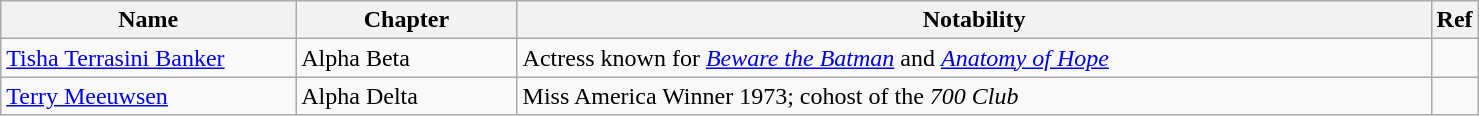<table class="wikitable sortable" style="width:78%;">
<tr valign="top">
<th style="width:20%;">Name</th>
<th style="width:15%;">Chapter</th>
<th style="width:62%;" class="unsortable">Notability</th>
<th style="width:5%;" class="unsortable">Ref</th>
</tr>
<tr>
<td><a href='#'>Tisha Terrasini Banker</a></td>
<td>Alpha Beta</td>
<td>Actress known for <em><a href='#'>Beware the Batman</a></em> and <em><a href='#'>Anatomy of Hope</a></em></td>
<td></td>
</tr>
<tr>
<td><a href='#'>Terry Meeuwsen</a></td>
<td>Alpha Delta</td>
<td>Miss America Winner 1973; cohost of the <em>700 Club</em></td>
<td></td>
</tr>
</table>
